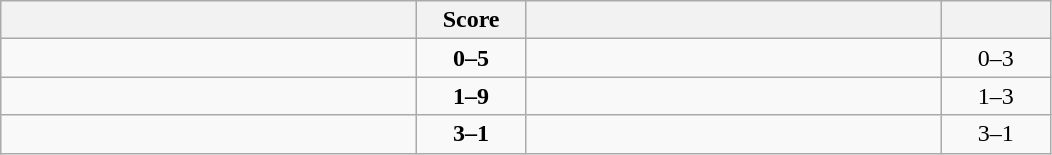<table class="wikitable" style="text-align: center; ">
<tr>
<th align="right" width="270"></th>
<th width="65">Score</th>
<th align="left" width="270"></th>
<th width="65"></th>
</tr>
<tr>
<td align="left"></td>
<td><strong>0–5</strong></td>
<td align="left"><strong></strong></td>
<td>0–3 <strong></strong></td>
</tr>
<tr>
<td align="left"></td>
<td><strong>1–9</strong></td>
<td align="left"><strong></strong></td>
<td>1–3 <strong></strong></td>
</tr>
<tr>
<td align="left"><strong></strong></td>
<td><strong>3–1</strong></td>
<td align="left"></td>
<td>3–1 <strong></strong></td>
</tr>
</table>
